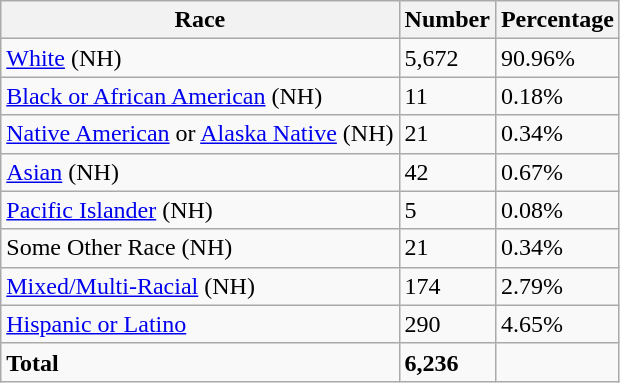<table class="wikitable">
<tr>
<th>Race</th>
<th>Number</th>
<th>Percentage</th>
</tr>
<tr>
<td><a href='#'>White</a> (NH)</td>
<td>5,672</td>
<td>90.96%</td>
</tr>
<tr>
<td><a href='#'>Black or African American</a> (NH)</td>
<td>11</td>
<td>0.18%</td>
</tr>
<tr>
<td><a href='#'>Native American</a> or <a href='#'>Alaska Native</a> (NH)</td>
<td>21</td>
<td>0.34%</td>
</tr>
<tr>
<td><a href='#'>Asian</a> (NH)</td>
<td>42</td>
<td>0.67%</td>
</tr>
<tr>
<td><a href='#'>Pacific Islander</a> (NH)</td>
<td>5</td>
<td>0.08%</td>
</tr>
<tr>
<td>Some Other Race (NH)</td>
<td>21</td>
<td>0.34%</td>
</tr>
<tr>
<td><a href='#'>Mixed/Multi-Racial</a> (NH)</td>
<td>174</td>
<td>2.79%</td>
</tr>
<tr>
<td><a href='#'>Hispanic or Latino</a></td>
<td>290</td>
<td>4.65%</td>
</tr>
<tr>
<td><strong>Total</strong></td>
<td><strong>6,236</strong></td>
<td></td>
</tr>
</table>
